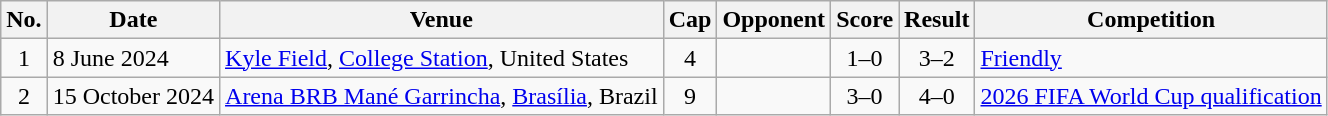<table class=wikitable style="text-align: left;" align=center>
<tr>
<th>No.</th>
<th>Date</th>
<th>Venue</th>
<th>Cap</th>
<th>Opponent</th>
<th>Score</th>
<th>Result</th>
<th>Competition</th>
</tr>
<tr>
<td align="center">1</td>
<td>8 June 2024</td>
<td><a href='#'>Kyle Field</a>, <a href='#'>College Station</a>, United States</td>
<td align="center">4</td>
<td></td>
<td align="center">1–0</td>
<td align="center">3–2</td>
<td><a href='#'>Friendly</a></td>
</tr>
<tr>
<td align="center">2</td>
<td>15 October 2024</td>
<td><a href='#'>Arena BRB Mané Garrincha</a>, <a href='#'>Brasília</a>, Brazil</td>
<td align="center">9</td>
<td></td>
<td align="center">3–0</td>
<td align="center">4–0</td>
<td><a href='#'>2026 FIFA World Cup qualification</a></td>
</tr>
</table>
